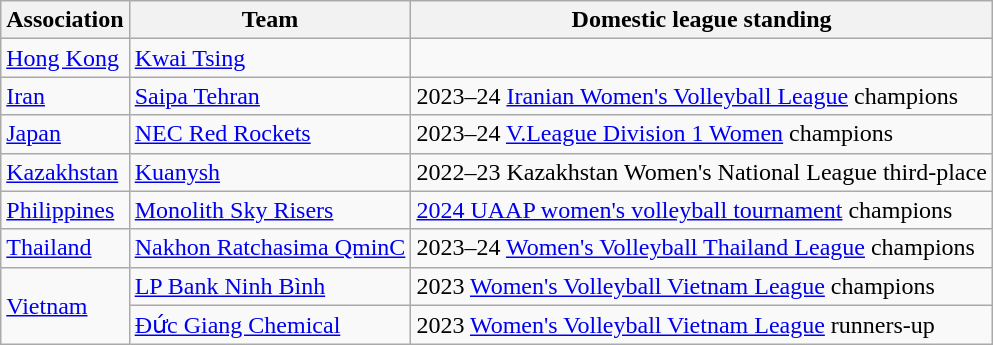<table class="wikitable">
<tr>
<th>Association</th>
<th>Team</th>
<th>Domestic league standing</th>
</tr>
<tr>
<td> <a href='#'>Hong Kong</a></td>
<td><a href='#'>Kwai Tsing</a></td>
<td></td>
</tr>
<tr>
<td> <a href='#'>Iran</a></td>
<td><a href='#'>Saipa Tehran</a></td>
<td>2023–24 <a href='#'>Iranian Women's Volleyball League</a> champions</td>
</tr>
<tr>
<td> <a href='#'>Japan</a></td>
<td><a href='#'>NEC Red Rockets</a></td>
<td>2023–24 <a href='#'>V.League Division 1 Women</a> champions</td>
</tr>
<tr>
<td> <a href='#'>Kazakhstan</a></td>
<td><a href='#'>Kuanysh</a></td>
<td>2022–23 Kazakhstan Women's National League third-place</td>
</tr>
<tr>
<td> <a href='#'>Philippines</a></td>
<td><a href='#'>Monolith Sky Risers</a></td>
<td><a href='#'>2024 UAAP women's volleyball tournament</a> champions</td>
</tr>
<tr>
<td> <a href='#'>Thailand</a></td>
<td><a href='#'>Nakhon Ratchasima QminC</a></td>
<td>2023–24 <a href='#'>Women's Volleyball Thailand League</a> champions</td>
</tr>
<tr>
<td rowspan="2"> <a href='#'>Vietnam</a></td>
<td><a href='#'>LP Bank Ninh Bình</a></td>
<td>2023 <a href='#'>Women's Volleyball Vietnam League</a> champions</td>
</tr>
<tr>
<td><a href='#'>Đức Giang Chemical</a></td>
<td>2023 <a href='#'>Women's Volleyball Vietnam League</a> runners-up</td>
</tr>
</table>
